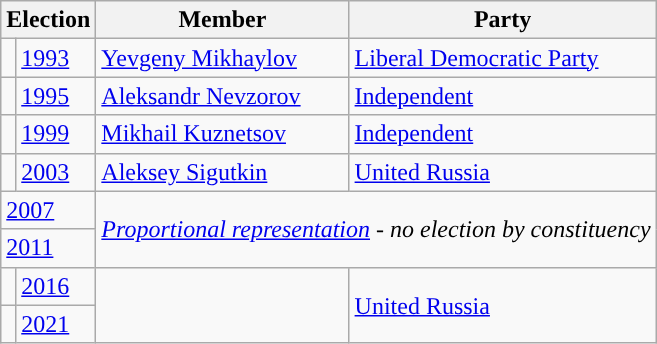<table class="wikitable">
<tr>
<th colspan="2">Election</th>
<th>Member</th>
<th>Party</th>
</tr>
<tr>
<td style="background-color:"></td>
<td><a href='#'>1993</a></td>
<td><a href='#'>Yevgeny Mikhaylov</a></td>
<td><a href='#'>Liberal Democratic Party</a></td>
</tr>
<tr>
<td style="background-color:"></td>
<td><a href='#'>1995</a></td>
<td><a href='#'>Aleksandr Nevzorov</a></td>
<td><a href='#'>Independent</a></td>
</tr>
<tr>
<td style="background-color:"></td>
<td><a href='#'>1999</a></td>
<td><a href='#'>Mikhail Kuznetsov</a></td>
<td><a href='#'>Independent</a></td>
</tr>
<tr>
<td style="background-color:"></td>
<td><a href='#'>2003</a></td>
<td><a href='#'>Aleksey Sigutkin</a></td>
<td><a href='#'>United Russia</a></td>
</tr>
<tr>
<td colspan=2><a href='#'>2007</a></td>
<td colspan=2 rowspan=2><em><a href='#'>Proportional representation</a> - no election by constituency</em></td>
</tr>
<tr>
<td colspan=2><a href='#'>2011</a></td>
</tr>
<tr>
<td style="background-color: "></td>
<td><a href='#'>2016</a></td>
<td rowspan=2></td>
<td rowspan=2><a href='#'>United Russia</a></td>
</tr>
<tr>
<td style="background-color: "></td>
<td><a href='#'>2021</a></td>
</tr>
</table>
